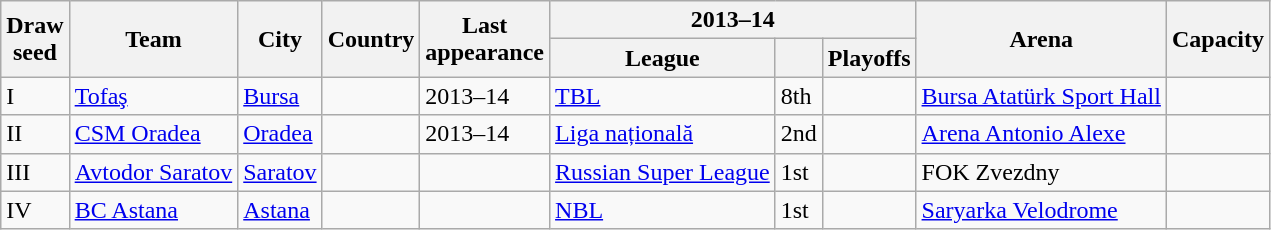<table class="wikitable sortable">
<tr>
<th rowspan=2>Draw <br> seed</th>
<th rowspan=2>Team</th>
<th rowspan=2>City</th>
<th rowspan=2>Country</th>
<th rowspan=2>Last <br> appearance</th>
<th colspan=3>2013–14</th>
<th rowspan=2>Arena</th>
<th rowspan=2>Capacity</th>
</tr>
<tr>
<th>League</th>
<th></th>
<th>Playoffs</th>
</tr>
<tr>
<td><div>I</div></td>
<td><a href='#'>Tofaş</a></td>
<td><a href='#'>Bursa</a></td>
<td></td>
<td><div>2013–14</div></td>
<td><a href='#'>TBL</a></td>
<td><div>8th</div></td>
<td><div></div></td>
<td><a href='#'>Bursa Atatürk Sport Hall</a></td>
<td><div></div></td>
</tr>
<tr>
<td><div>II</div></td>
<td><a href='#'>CSM Oradea</a></td>
<td><a href='#'>Oradea</a></td>
<td></td>
<td><div>2013–14</div></td>
<td><a href='#'>Liga națională</a></td>
<td><div>2nd</div></td>
<td><div></div></td>
<td><a href='#'>Arena Antonio Alexe</a></td>
<td><div></div></td>
</tr>
<tr>
<td><div>III</div></td>
<td><a href='#'>Avtodor Saratov</a></td>
<td><a href='#'>Saratov</a></td>
<td></td>
<td></td>
<td><a href='#'>Russian Super League</a></td>
<td><div>1st</div></td>
<td><div></div></td>
<td>FOK Zvezdny</td>
<td><div></div></td>
</tr>
<tr>
<td><div>IV</div></td>
<td><a href='#'>BC Astana</a></td>
<td><a href='#'>Astana</a></td>
<td></td>
<td></td>
<td><a href='#'>NBL</a></td>
<td><div>1st</div></td>
<td><div></div></td>
<td><a href='#'>Saryarka Velodrome</a></td>
<td><div></div></td>
</tr>
</table>
